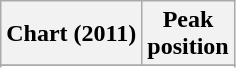<table class="wikitable">
<tr>
<th align="center">Chart (2011)</th>
<th align="center">Peak<br>position</th>
</tr>
<tr>
</tr>
<tr>
</tr>
<tr>
</tr>
<tr>
</tr>
</table>
